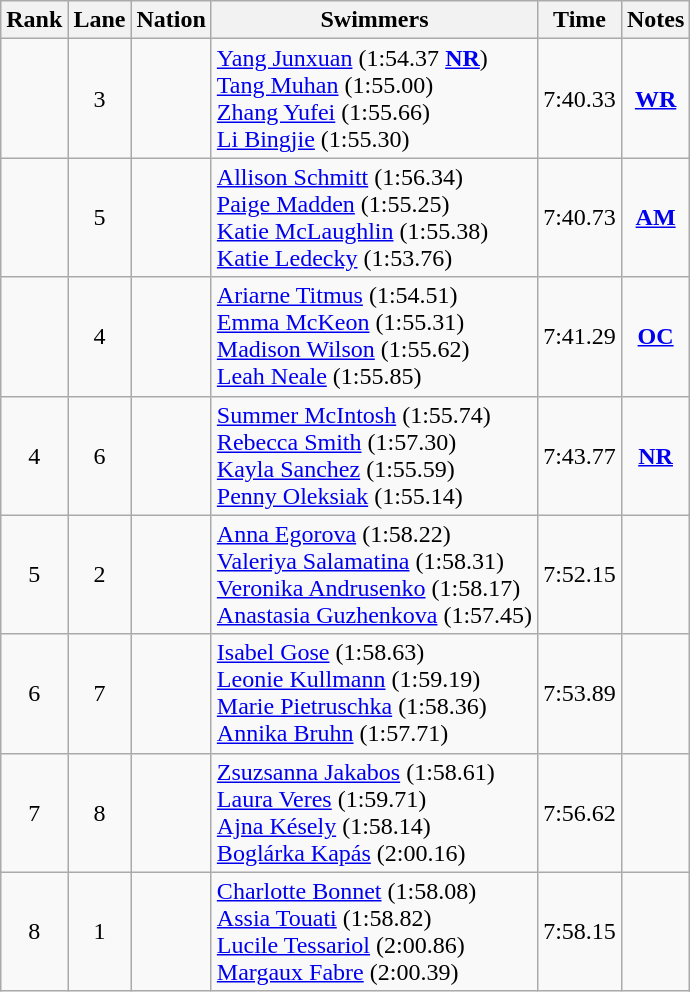<table class="wikitable sortable" style="text-align:center">
<tr>
<th>Rank</th>
<th>Lane</th>
<th>Nation</th>
<th>Swimmers</th>
<th>Time</th>
<th>Notes</th>
</tr>
<tr>
<td></td>
<td>3</td>
<td align=left></td>
<td align=left><a href='#'>Yang Junxuan</a> (1:54.37 <strong><a href='#'>NR</a></strong>)<br><a href='#'>Tang Muhan</a> (1:55.00)<br><a href='#'>Zhang Yufei</a> (1:55.66)<br><a href='#'>Li Bingjie</a> (1:55.30)</td>
<td>7:40.33</td>
<td><strong><a href='#'>WR</a></strong></td>
</tr>
<tr>
<td></td>
<td>5</td>
<td align=left></td>
<td align=left><a href='#'>Allison Schmitt</a> (1:56.34)<br><a href='#'>Paige Madden</a> (1:55.25)<br><a href='#'>Katie McLaughlin</a> (1:55.38)<br><a href='#'>Katie Ledecky</a> (1:53.76)</td>
<td>7:40.73</td>
<td><strong><a href='#'>AM</a></strong></td>
</tr>
<tr>
<td></td>
<td>4</td>
<td align=left></td>
<td align=left><a href='#'>Ariarne Titmus</a> (1:54.51)<br><a href='#'>Emma McKeon</a> (1:55.31)<br><a href='#'>Madison Wilson</a> (1:55.62)<br><a href='#'>Leah Neale</a> (1:55.85)</td>
<td>7:41.29</td>
<td><strong><a href='#'>OC</a></strong></td>
</tr>
<tr>
<td>4</td>
<td>6</td>
<td align=left></td>
<td align=left><a href='#'>Summer McIntosh</a> (1:55.74)<br><a href='#'>Rebecca Smith</a> (1:57.30)<br><a href='#'>Kayla Sanchez</a> (1:55.59)<br><a href='#'>Penny Oleksiak</a> (1:55.14)</td>
<td>7:43.77</td>
<td><strong><a href='#'>NR</a></strong></td>
</tr>
<tr>
<td>5</td>
<td>2</td>
<td align=left></td>
<td align=left><a href='#'>Anna Egorova</a> (1:58.22)<br><a href='#'>Valeriya Salamatina</a> (1:58.31)<br><a href='#'>Veronika Andrusenko</a> (1:58.17)<br><a href='#'>Anastasia Guzhenkova</a> (1:57.45)</td>
<td>7:52.15</td>
<td></td>
</tr>
<tr>
<td>6</td>
<td>7</td>
<td align=left></td>
<td align=left><a href='#'>Isabel Gose</a> (1:58.63)<br><a href='#'>Leonie Kullmann</a> (1:59.19)<br><a href='#'>Marie Pietruschka</a> (1:58.36)<br><a href='#'>Annika Bruhn</a> (1:57.71)</td>
<td>7:53.89</td>
<td></td>
</tr>
<tr>
<td>7</td>
<td>8</td>
<td align=left></td>
<td align=left><a href='#'>Zsuzsanna Jakabos</a> (1:58.61)<br><a href='#'>Laura Veres</a> (1:59.71)<br><a href='#'>Ajna Késely</a> (1:58.14)<br><a href='#'>Boglárka Kapás</a> (2:00.16)</td>
<td>7:56.62</td>
<td></td>
</tr>
<tr>
<td>8</td>
<td>1</td>
<td align=left></td>
<td align=left><a href='#'>Charlotte Bonnet</a> (1:58.08)<br><a href='#'>Assia Touati</a> (1:58.82)<br><a href='#'>Lucile Tessariol</a> (2:00.86)<br><a href='#'>Margaux Fabre</a> (2:00.39)</td>
<td>7:58.15</td>
<td></td>
</tr>
</table>
